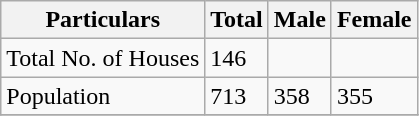<table class="wikitable sortable">
<tr>
<th>Particulars</th>
<th>Total</th>
<th>Male</th>
<th>Female</th>
</tr>
<tr>
<td>Total No. of Houses</td>
<td>146</td>
<td></td>
<td></td>
</tr>
<tr>
<td>Population</td>
<td>713</td>
<td>358</td>
<td>355</td>
</tr>
<tr>
</tr>
</table>
